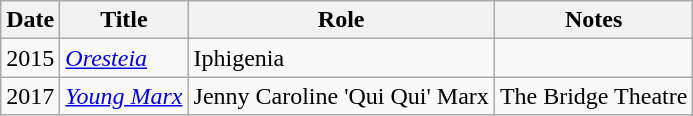<table class="wikitable">
<tr>
<th>Date</th>
<th>Title</th>
<th>Role</th>
<th>Notes</th>
</tr>
<tr>
<td>2015</td>
<td><em><a href='#'>Oresteia</a></em></td>
<td>Iphigenia</td>
<td></td>
</tr>
<tr>
<td>2017</td>
<td><em><a href='#'>Young Marx</a></em></td>
<td>Jenny Caroline 'Qui Qui' Marx</td>
<td>The Bridge Theatre</td>
</tr>
</table>
